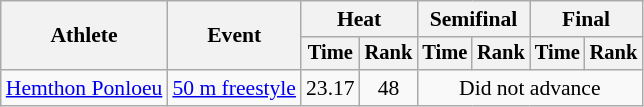<table class=wikitable style="font-size:90%">
<tr>
<th rowspan="2">Athlete</th>
<th rowspan="2">Event</th>
<th colspan="2">Heat</th>
<th colspan="2">Semifinal</th>
<th colspan="2">Final</th>
</tr>
<tr style="font-size:95%">
<th>Time</th>
<th>Rank</th>
<th>Time</th>
<th>Rank</th>
<th>Time</th>
<th>Rank</th>
</tr>
<tr align=center>
<td align=left><a href='#'>Hemthon Ponloeu</a></td>
<td align=left><a href='#'>50 m freestyle</a></td>
<td>23.17</td>
<td>48</td>
<td colspan=4>Did not advance</td>
</tr>
</table>
